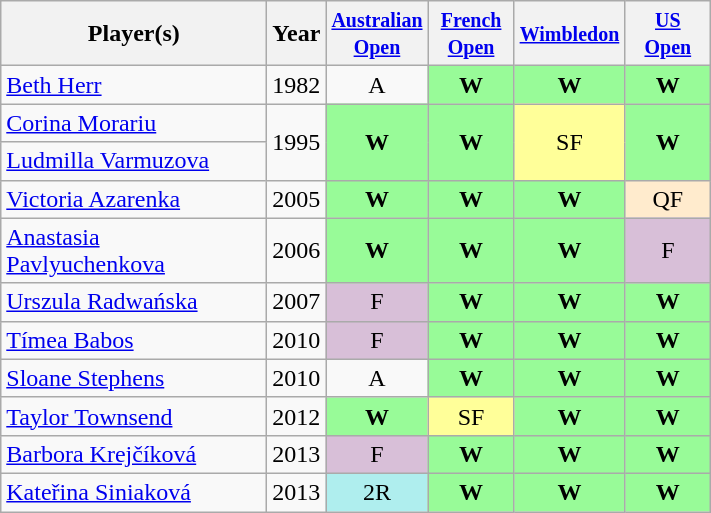<table class="wikitable sortable" style="text-align:center;">
<tr>
<th style="width:170px;"><strong>Player(s)</strong></th>
<th><strong>Year</strong></th>
<th class="unsortable" width="50"><small><strong><a href='#'>Australian Open</a></strong></small></th>
<th class="unsortable" width="50"><small><strong><a href='#'>French Open</a></strong></small></th>
<th class="unsortable" width="50"><small><strong><a href='#'>Wimbledon</a></strong></small></th>
<th class="unsortable" width="50"><small><strong><a href='#'>US Open</a></strong></small></th>
</tr>
<tr>
<td align="left"> <a href='#'>Beth Herr</a></td>
<td>1982</td>
<td>A</td>
<td style="background:PaleGreen;"><strong>W</strong></td>
<td style="background:PaleGreen;"><strong>W</strong></td>
<td style="background:PaleGreen;"><strong>W</strong></td>
</tr>
<tr>
<td align="left"> <a href='#'>Corina Morariu</a></td>
<td rowspan="2">1995</td>
<td rowspan="2" style="background:PaleGreen;"><strong>W</strong></td>
<td rowspan="2" style="background:PaleGreen;"><strong>W</strong></td>
<td rowspan="2" style="background:#ff9;">SF</td>
<td rowspan="2" style="background:PaleGreen;"><strong>W</strong></td>
</tr>
<tr>
<td align="left"> <a href='#'>Ludmilla Varmuzova</a></td>
</tr>
<tr>
<td align="left"> <a href='#'>Victoria Azarenka</a></td>
<td>2005</td>
<td style="background:PaleGreen;"><strong>W</strong></td>
<td style="background:PaleGreen;"><strong>W</strong></td>
<td style="background:PaleGreen;"><strong>W</strong></td>
<td style="background:#ffebcd;">QF</td>
</tr>
<tr>
<td align="left"> <a href='#'>Anastasia Pavlyuchenkova</a></td>
<td>2006</td>
<td style="background:PaleGreen;"><strong>W</strong></td>
<td style="background:PaleGreen;"><strong>W</strong></td>
<td style="background:PaleGreen;"><strong>W</strong></td>
<td style="background:thistle;">F</td>
</tr>
<tr>
<td align="left"> <a href='#'>Urszula Radwańska</a></td>
<td>2007</td>
<td style="background:thistle;">F</td>
<td style="background:PaleGreen;"><strong>W</strong></td>
<td style="background:PaleGreen;"><strong>W</strong></td>
<td style="background:PaleGreen;"><strong>W</strong></td>
</tr>
<tr>
<td align="left"> <a href='#'>Tímea Babos</a></td>
<td>2010</td>
<td style="background:thistle;">F</td>
<td style="background:PaleGreen;"><strong>W</strong></td>
<td style="background:PaleGreen;"><strong>W</strong></td>
<td style="background:PaleGreen;"><strong>W</strong></td>
</tr>
<tr>
<td align="left"> <a href='#'>Sloane Stephens</a></td>
<td>2010</td>
<td>A</td>
<td style="background:PaleGreen;"><strong>W</strong></td>
<td style="background:PaleGreen;"><strong>W</strong></td>
<td style="background:PaleGreen;"><strong>W</strong></td>
</tr>
<tr>
<td align="left"> <a href='#'>Taylor Townsend</a></td>
<td>2012</td>
<td style="background:PaleGreen;"><strong>W</strong></td>
<td style="background:#ff9;">SF</td>
<td style="background:PaleGreen;"><strong>W</strong></td>
<td style="background:PaleGreen;"><strong>W</strong></td>
</tr>
<tr>
<td align="left"> <a href='#'>Barbora Krejčíková</a></td>
<td>2013</td>
<td style="background:thistle;">F</td>
<td style="background:PaleGreen;"><strong>W</strong></td>
<td style="background:PaleGreen;"><strong>W</strong></td>
<td style="background:PaleGreen;"><strong>W</strong></td>
</tr>
<tr>
<td align="left"> <a href='#'>Kateřina Siniaková</a></td>
<td>2013</td>
<td style="background:#afeeee;">2R</td>
<td style="background:PaleGreen;"><strong>W</strong></td>
<td style="background:PaleGreen;"><strong>W</strong></td>
<td style="background:PaleGreen;"><strong>W</strong></td>
</tr>
</table>
